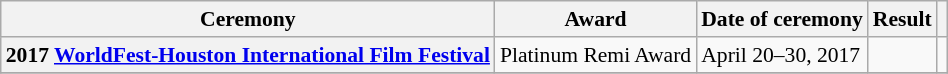<table class="wikitable plainrowheaders sortable" style="font-size: 90%;">
<tr>
<th scope="col">Ceremony</th>
<th scope="col">Award</th>
<th scope="col">Date of ceremony</th>
<th scope="col">Result</th>
<th scope="col" class="unsortable"></th>
</tr>
<tr>
<th scope="row" rowspan="1">2017 <a href='#'>WorldFest-Houston International Film Festival</a></th>
<td>Platinum Remi Award</td>
<td rowspan="1">April 20–30, 2017</td>
<td></td>
<td rowspan="1" style="text-align:center;"></td>
</tr>
<tr>
</tr>
</table>
